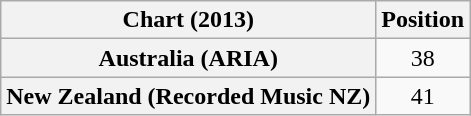<table class="wikitable plainrowheaders sortable" style="text-align:center">
<tr>
<th>Chart (2013)</th>
<th>Position</th>
</tr>
<tr>
<th scope="row">Australia (ARIA)</th>
<td>38</td>
</tr>
<tr>
<th scope="row">New Zealand (Recorded Music NZ)</th>
<td>41</td>
</tr>
</table>
